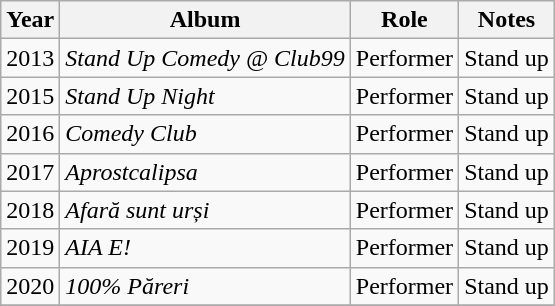<table class="wikitable sortable">
<tr>
<th>Year</th>
<th>Album</th>
<th>Role</th>
<th class="unsortable">Notes</th>
</tr>
<tr>
<td>2013</td>
<td><em>Stand Up Comedy @ Club99</em></td>
<td>Performer</td>
<td>Stand up</td>
</tr>
<tr>
<td>2015</td>
<td><em>Stand Up Night</em></td>
<td>Performer</td>
<td>Stand up</td>
</tr>
<tr>
<td>2016</td>
<td><em>Comedy Club</em></td>
<td>Performer</td>
<td>Stand up</td>
</tr>
<tr>
<td>2017</td>
<td><em>Aprostcalipsa</em></td>
<td>Performer</td>
<td>Stand up</td>
</tr>
<tr>
<td>2018</td>
<td><em>Afară sunt urși</em></td>
<td>Performer</td>
<td>Stand up</td>
</tr>
<tr>
<td>2019</td>
<td><em>AIA E!</em></td>
<td>Performer</td>
<td>Stand up</td>
</tr>
<tr>
<td>2020</td>
<td><em>100% Păreri</em></td>
<td>Performer</td>
<td>Stand up</td>
</tr>
<tr>
</tr>
</table>
